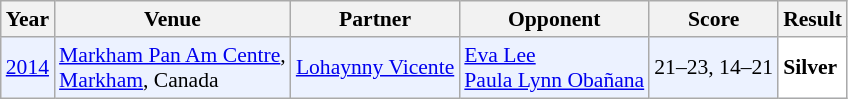<table class="sortable wikitable" style="font-size: 90%;">
<tr>
<th>Year</th>
<th>Venue</th>
<th>Partner</th>
<th>Opponent</th>
<th>Score</th>
<th>Result</th>
</tr>
<tr style="background:#ECF2FF">
<td align="center"><a href='#'>2014</a></td>
<td align="left"><a href='#'>Markham Pan Am Centre</a>,<br><a href='#'>Markham</a>, Canada</td>
<td align="left"> <a href='#'>Lohaynny Vicente</a></td>
<td align="left"> <a href='#'>Eva Lee</a> <br>  <a href='#'>Paula Lynn Obañana</a></td>
<td align="left">21–23, 14–21</td>
<td style="text-align:left; background:white"> <strong>Silver</strong></td>
</tr>
</table>
